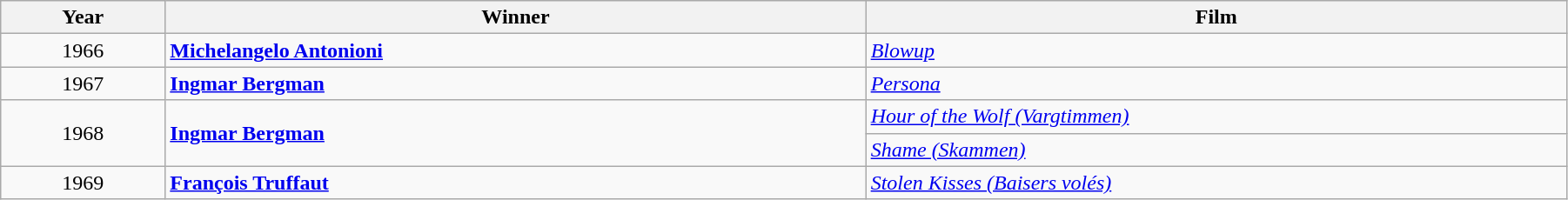<table class="wikitable" width="95%" cellpadding="5">
<tr>
<th width="100"><strong>Year</strong></th>
<th width="450"><strong>Winner</strong></th>
<th width="450"><strong>Film</strong></th>
</tr>
<tr>
<td style="text-align:center;">1966</td>
<td><strong><a href='#'>Michelangelo Antonioni</a></strong></td>
<td><em><a href='#'>Blowup</a></em></td>
</tr>
<tr>
<td style="text-align:center;">1967</td>
<td><strong><a href='#'>Ingmar Bergman</a></strong></td>
<td><em><a href='#'>Persona</a></em></td>
</tr>
<tr>
<td rowspan="2" style="text-align:center;">1968</td>
<td rowspan="2"><strong><a href='#'>Ingmar Bergman</a></strong></td>
<td><em><a href='#'>Hour of the Wolf (Vargtimmen)</a></em></td>
</tr>
<tr>
<td><em><a href='#'>Shame (Skammen)</a></em></td>
</tr>
<tr>
<td style="text-align:center;">1969</td>
<td><strong><a href='#'>François Truffaut</a></strong></td>
<td><em><a href='#'>Stolen Kisses (Baisers volés)</a></em></td>
</tr>
</table>
